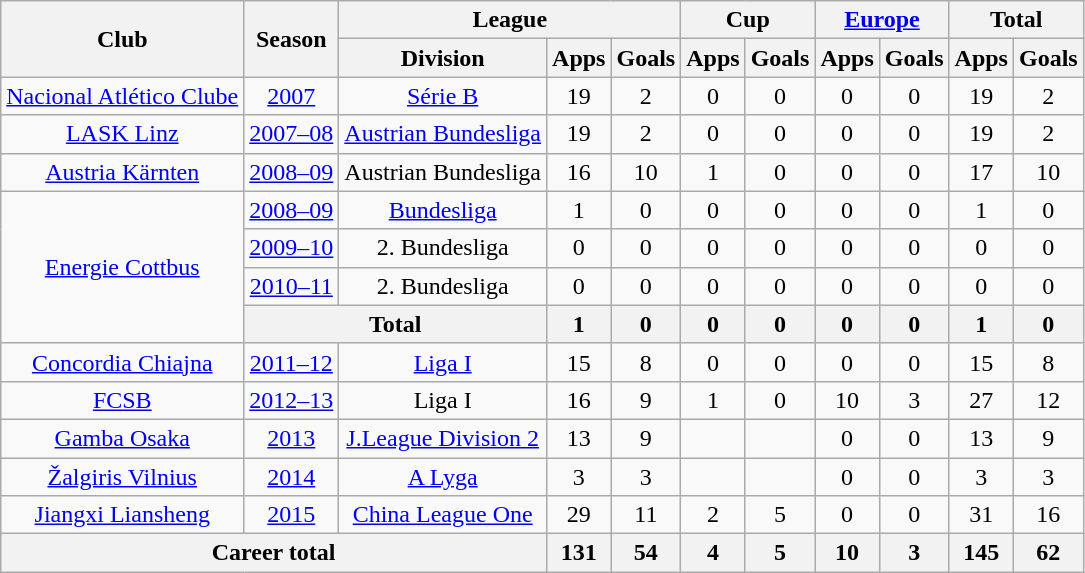<table class="wikitable" style="text-align:center">
<tr>
<th rowspan="2">Club</th>
<th rowspan="2">Season</th>
<th colspan="3">League</th>
<th colspan="2">Cup</th>
<th colspan="2"><a href='#'>Europe</a></th>
<th colspan="2">Total</th>
</tr>
<tr>
<th>Division</th>
<th>Apps</th>
<th>Goals</th>
<th>Apps</th>
<th>Goals</th>
<th>Apps</th>
<th>Goals</th>
<th>Apps</th>
<th>Goals</th>
</tr>
<tr>
<td><a href='#'>Nacional Atlético Clube</a></td>
<td><a href='#'>2007</a></td>
<td><a href='#'>Série B</a></td>
<td>19</td>
<td>2</td>
<td>0</td>
<td>0</td>
<td>0</td>
<td>0</td>
<td>19</td>
<td>2</td>
</tr>
<tr>
<td><a href='#'>LASK Linz</a></td>
<td><a href='#'>2007–08</a></td>
<td><a href='#'>Austrian Bundesliga</a></td>
<td>19</td>
<td>2</td>
<td>0</td>
<td>0</td>
<td>0</td>
<td>0</td>
<td>19</td>
<td>2</td>
</tr>
<tr>
<td><a href='#'>Austria Kärnten</a></td>
<td><a href='#'>2008–09</a></td>
<td>Austrian Bundesliga</td>
<td>16</td>
<td>10</td>
<td>1</td>
<td>0</td>
<td>0</td>
<td>0</td>
<td>17</td>
<td>10</td>
</tr>
<tr>
<td rowspan="4"><a href='#'>Energie Cottbus</a></td>
<td><a href='#'>2008–09</a></td>
<td><a href='#'>Bundesliga</a></td>
<td>1</td>
<td>0</td>
<td>0</td>
<td>0</td>
<td>0</td>
<td>0</td>
<td>1</td>
<td>0</td>
</tr>
<tr>
<td><a href='#'>2009–10</a></td>
<td>2. Bundesliga</td>
<td>0</td>
<td>0</td>
<td>0</td>
<td>0</td>
<td>0</td>
<td>0</td>
<td>0</td>
<td>0</td>
</tr>
<tr>
<td><a href='#'>2010–11</a></td>
<td>2. Bundesliga</td>
<td>0</td>
<td>0</td>
<td>0</td>
<td>0</td>
<td>0</td>
<td>0</td>
<td>0</td>
<td>0</td>
</tr>
<tr>
<th colspan="2">Total</th>
<th>1</th>
<th>0</th>
<th>0</th>
<th>0</th>
<th>0</th>
<th>0</th>
<th>1</th>
<th>0</th>
</tr>
<tr>
<td><a href='#'>Concordia Chiajna</a></td>
<td><a href='#'>2011–12</a></td>
<td><a href='#'>Liga I</a></td>
<td>15</td>
<td>8</td>
<td>0</td>
<td>0</td>
<td>0</td>
<td>0</td>
<td>15</td>
<td>8</td>
</tr>
<tr>
<td><a href='#'>FCSB</a></td>
<td><a href='#'>2012–13</a></td>
<td>Liga I</td>
<td>16</td>
<td>9</td>
<td>1</td>
<td>0</td>
<td>10</td>
<td>3</td>
<td>27</td>
<td>12</td>
</tr>
<tr>
<td><a href='#'>Gamba Osaka</a></td>
<td><a href='#'>2013</a></td>
<td><a href='#'>J.League Division 2</a></td>
<td>13</td>
<td>9</td>
<td></td>
<td></td>
<td>0</td>
<td>0</td>
<td>13</td>
<td>9</td>
</tr>
<tr>
<td><a href='#'>Žalgiris Vilnius</a></td>
<td><a href='#'>2014</a></td>
<td><a href='#'>A Lyga</a></td>
<td>3</td>
<td>3</td>
<td></td>
<td></td>
<td>0</td>
<td>0</td>
<td>3</td>
<td>3</td>
</tr>
<tr>
<td><a href='#'>Jiangxi Liansheng</a></td>
<td><a href='#'>2015</a></td>
<td><a href='#'>China League One</a></td>
<td>29</td>
<td>11</td>
<td>2</td>
<td>5</td>
<td>0</td>
<td>0</td>
<td>31</td>
<td>16</td>
</tr>
<tr>
<th colspan="3">Career total</th>
<th>131</th>
<th>54</th>
<th>4</th>
<th>5</th>
<th>10</th>
<th>3</th>
<th>145</th>
<th>62</th>
</tr>
</table>
